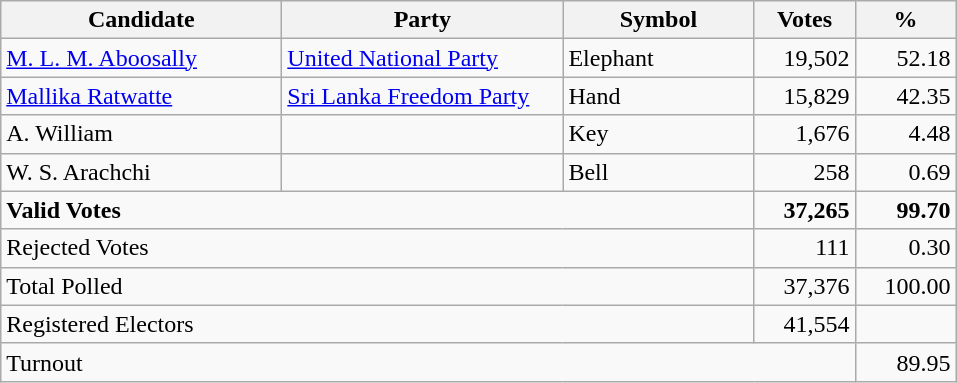<table class="wikitable" border="1" style="text-align:right;">
<tr>
<th align=left width="180">Candidate</th>
<th align=left width="180">Party</th>
<th align=left width="120">Symbol</th>
<th align=left width="60">Votes</th>
<th align=left width="60">%</th>
</tr>
<tr>
<td align=left><a href='#'>M. L. M. Aboosally</a></td>
<td align=left><a href='#'>United National Party</a></td>
<td align=left>Elephant</td>
<td>19,502</td>
<td>52.18</td>
</tr>
<tr>
<td align=left><a href='#'>Mallika Ratwatte</a></td>
<td align=left><a href='#'>Sri Lanka Freedom Party</a></td>
<td align=left>Hand</td>
<td>15,829</td>
<td>42.35</td>
</tr>
<tr>
<td align=left>A. William</td>
<td></td>
<td align=left>Key</td>
<td>1,676</td>
<td>4.48</td>
</tr>
<tr>
<td align=left>W. S. Arachchi</td>
<td></td>
<td align=left>Bell</td>
<td>258</td>
<td>0.69</td>
</tr>
<tr>
<td align=left colspan=3><strong>Valid Votes</strong></td>
<td align=right><strong>37,265</strong></td>
<td align=right><strong>99.70</strong></td>
</tr>
<tr>
<td align=left colspan=3>Rejected Votes</td>
<td align=right>111</td>
<td align=right>0.30</td>
</tr>
<tr>
<td align=left colspan=3>Total Polled</td>
<td align=right>37,376</td>
<td align=right>100.00</td>
</tr>
<tr>
<td align=left colspan=3>Registered Electors</td>
<td align=right>41,554</td>
<td></td>
</tr>
<tr>
<td align=left colspan=4>Turnout</td>
<td align=right>89.95</td>
</tr>
</table>
